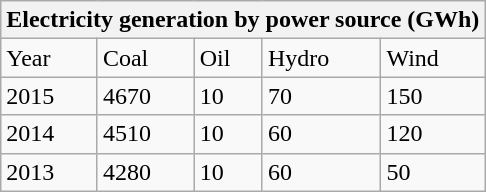<table class="wikitable">
<tr>
<th colspan="5" align="center">Electricity generation by power source (GWh)</th>
</tr>
<tr>
<td>Year</td>
<td>Coal</td>
<td>Oil</td>
<td>Hydro</td>
<td>Wind</td>
</tr>
<tr>
<td>2015</td>
<td>4670</td>
<td>10</td>
<td>70</td>
<td>150</td>
</tr>
<tr>
<td>2014</td>
<td>4510</td>
<td>10</td>
<td>60</td>
<td>120</td>
</tr>
<tr>
<td>2013</td>
<td>4280</td>
<td>10</td>
<td>60</td>
<td>50</td>
</tr>
</table>
